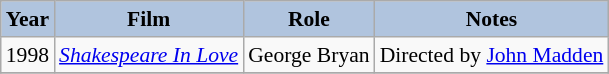<table class="wikitable" style="font-size:90%">
<tr style="text-align:center;">
<th style="background:#B0C4DE;">Year</th>
<th style="background:#B0C4DE;">Film</th>
<th style="background:#B0C4DE;">Role</th>
<th style="background:#B0C4DE;">Notes</th>
</tr>
<tr>
<td>1998</td>
<td><em><a href='#'>Shakespeare In Love</a> </em></td>
<td>George Bryan</td>
<td>Directed by <a href='#'>John Madden</a></td>
</tr>
<tr>
</tr>
</table>
